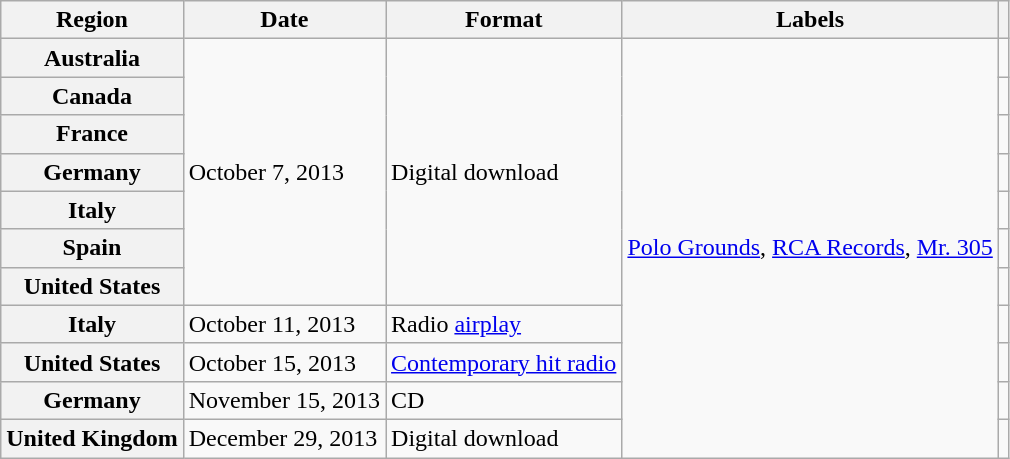<table class="wikitable plainrowheaders">
<tr>
<th scope="col">Region</th>
<th scope="col">Date</th>
<th scope="col">Format</th>
<th scope="col">Labels</th>
<th scope="col"></th>
</tr>
<tr>
<th scope="row">Australia</th>
<td rowspan="7">October 7, 2013</td>
<td rowspan="7">Digital download</td>
<td rowspan="11"><a href='#'>Polo Grounds</a>, <a href='#'>RCA Records</a>, <a href='#'>Mr. 305</a></td>
<td align="center"></td>
</tr>
<tr>
<th scope="row">Canada</th>
<td align="center"></td>
</tr>
<tr>
<th scope="row">France</th>
<td align="center"></td>
</tr>
<tr>
<th scope="row">Germany</th>
<td align="center"></td>
</tr>
<tr>
<th scope="row">Italy</th>
<td align="center"></td>
</tr>
<tr>
<th scope="row">Spain</th>
<td align="center"></td>
</tr>
<tr>
<th scope="row">United States</th>
<td align="center"></td>
</tr>
<tr>
<th scope="row">Italy</th>
<td>October 11, 2013</td>
<td>Radio <a href='#'>airplay</a></td>
<td align="center"></td>
</tr>
<tr>
<th scope="row">United States</th>
<td>October 15, 2013</td>
<td><a href='#'>Contemporary hit radio</a></td>
<td align="center"></td>
</tr>
<tr>
<th scope="row">Germany</th>
<td>November 15, 2013</td>
<td>CD</td>
<td align="center"></td>
</tr>
<tr>
<th scope="row">United Kingdom</th>
<td>December 29, 2013</td>
<td>Digital download</td>
<td align="center"></td>
</tr>
</table>
